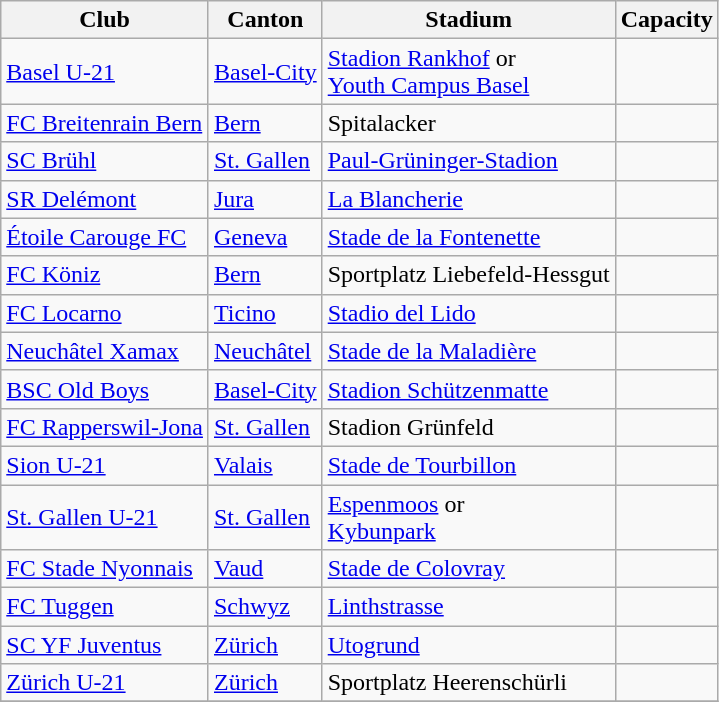<table class="wikitable">
<tr>
<th>Club</th>
<th>Canton</th>
<th>Stadium</th>
<th>Capacity</th>
</tr>
<tr>
<td><a href='#'>Basel U-21</a></td>
<td><a href='#'>Basel-City</a></td>
<td><a href='#'>Stadion Rankhof</a> or<br><a href='#'>Youth Campus Basel</a></td>
<td><br></td>
</tr>
<tr>
<td><a href='#'>FC Breitenrain Bern</a></td>
<td><a href='#'>Bern</a></td>
<td>Spitalacker</td>
<td></td>
</tr>
<tr>
<td><a href='#'>SC Brühl</a></td>
<td><a href='#'>St. Gallen</a></td>
<td><a href='#'>Paul-Grüninger-Stadion</a></td>
<td></td>
</tr>
<tr>
<td><a href='#'>SR Delémont</a></td>
<td><a href='#'>Jura</a></td>
<td><a href='#'>La Blancherie</a></td>
<td></td>
</tr>
<tr>
<td><a href='#'>Étoile Carouge FC</a></td>
<td><a href='#'>Geneva</a></td>
<td><a href='#'>Stade de la Fontenette</a></td>
<td></td>
</tr>
<tr>
<td><a href='#'>FC Köniz</a></td>
<td><a href='#'>Bern</a></td>
<td>Sportplatz Liebefeld-Hessgut</td>
<td></td>
</tr>
<tr>
<td><a href='#'>FC Locarno</a></td>
<td><a href='#'>Ticino</a></td>
<td><a href='#'>Stadio del Lido</a></td>
<td></td>
</tr>
<tr>
<td><a href='#'>Neuchâtel Xamax</a></td>
<td><a href='#'>Neuchâtel</a></td>
<td><a href='#'>Stade de la Maladière</a></td>
<td></td>
</tr>
<tr>
<td><a href='#'>BSC Old Boys</a></td>
<td><a href='#'>Basel-City</a></td>
<td><a href='#'>Stadion Schützenmatte</a></td>
<td></td>
</tr>
<tr>
<td><a href='#'>FC Rapperswil-Jona</a></td>
<td><a href='#'>St. Gallen</a></td>
<td>Stadion Grünfeld</td>
<td></td>
</tr>
<tr>
<td><a href='#'>Sion U-21</a></td>
<td><a href='#'>Valais</a></td>
<td><a href='#'>Stade de Tourbillon</a></td>
<td></td>
</tr>
<tr>
<td><a href='#'>St. Gallen U-21</a></td>
<td><a href='#'>St. Gallen</a></td>
<td><a href='#'>Espenmoos</a> or<br><a href='#'>Kybunpark</a></td>
<td><br></td>
</tr>
<tr>
<td><a href='#'>FC Stade Nyonnais</a></td>
<td><a href='#'>Vaud</a></td>
<td><a href='#'>Stade de Colovray</a></td>
<td></td>
</tr>
<tr>
<td><a href='#'>FC Tuggen</a></td>
<td><a href='#'>Schwyz</a></td>
<td><a href='#'>Linthstrasse</a></td>
<td></td>
</tr>
<tr>
<td><a href='#'>SC YF Juventus</a></td>
<td><a href='#'>Zürich</a></td>
<td><a href='#'>Utogrund</a></td>
<td></td>
</tr>
<tr>
<td><a href='#'>Zürich U-21</a></td>
<td><a href='#'>Zürich</a></td>
<td>Sportplatz Heerenschürli</td>
<td></td>
</tr>
<tr>
</tr>
</table>
